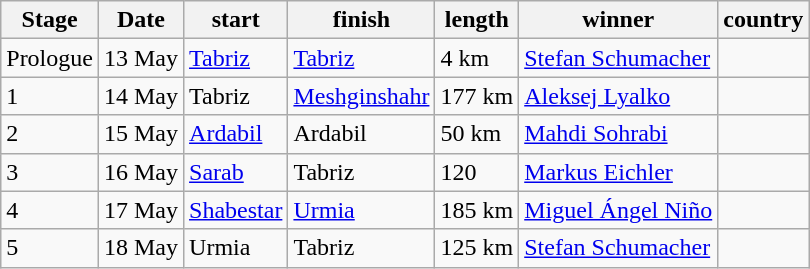<table class="wikitable">
<tr>
<th>Stage</th>
<th>Date</th>
<th>start</th>
<th>finish</th>
<th>length</th>
<th>winner</th>
<th>country</th>
</tr>
<tr>
<td>Prologue</td>
<td>13 May</td>
<td><a href='#'>Tabriz</a></td>
<td><a href='#'>Tabriz</a></td>
<td>4 km</td>
<td><a href='#'>Stefan Schumacher</a></td>
<td></td>
</tr>
<tr>
<td>1</td>
<td>14 May</td>
<td>Tabriz</td>
<td><a href='#'>Meshginshahr</a></td>
<td>177 km</td>
<td><a href='#'>Aleksej Lyalko</a></td>
<td></td>
</tr>
<tr>
<td>2</td>
<td>15 May</td>
<td><a href='#'>Ardabil</a></td>
<td>Ardabil</td>
<td>50 km</td>
<td><a href='#'>Mahdi Sohrabi</a></td>
<td></td>
</tr>
<tr>
<td>3</td>
<td>16 May</td>
<td><a href='#'>Sarab</a></td>
<td>Tabriz</td>
<td>120</td>
<td><a href='#'>Markus Eichler</a></td>
<td></td>
</tr>
<tr>
<td>4</td>
<td>17 May</td>
<td><a href='#'>Shabestar</a></td>
<td><a href='#'>Urmia</a></td>
<td>185 km</td>
<td><a href='#'>Miguel Ángel Niño</a></td>
<td></td>
</tr>
<tr>
<td>5</td>
<td>18 May</td>
<td>Urmia</td>
<td>Tabriz</td>
<td>125 km</td>
<td><a href='#'>Stefan Schumacher</a></td>
<td></td>
</tr>
</table>
